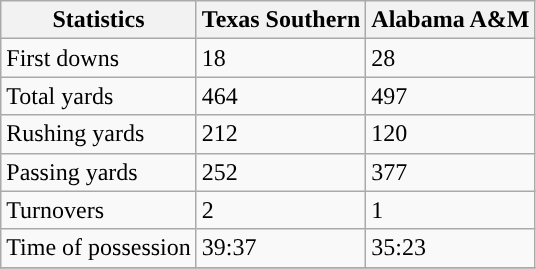<table class="wikitable">
<tr>
<th>Statistics</th>
<th>Texas Southern</th>
<th>Alabama A&M</th>
</tr>
<tr>
<td>First downs</td>
<td>18</td>
<td>28</td>
</tr>
<tr>
<td>Total yards</td>
<td>464</td>
<td>497</td>
</tr>
<tr>
<td>Rushing yards</td>
<td>212</td>
<td>120</td>
</tr>
<tr>
<td>Passing yards</td>
<td>252</td>
<td>377</td>
</tr>
<tr>
<td>Turnovers</td>
<td>2</td>
<td>1</td>
</tr>
<tr>
<td>Time of possession</td>
<td>39:37</td>
<td>35:23</td>
</tr>
<tr>
</tr>
</table>
